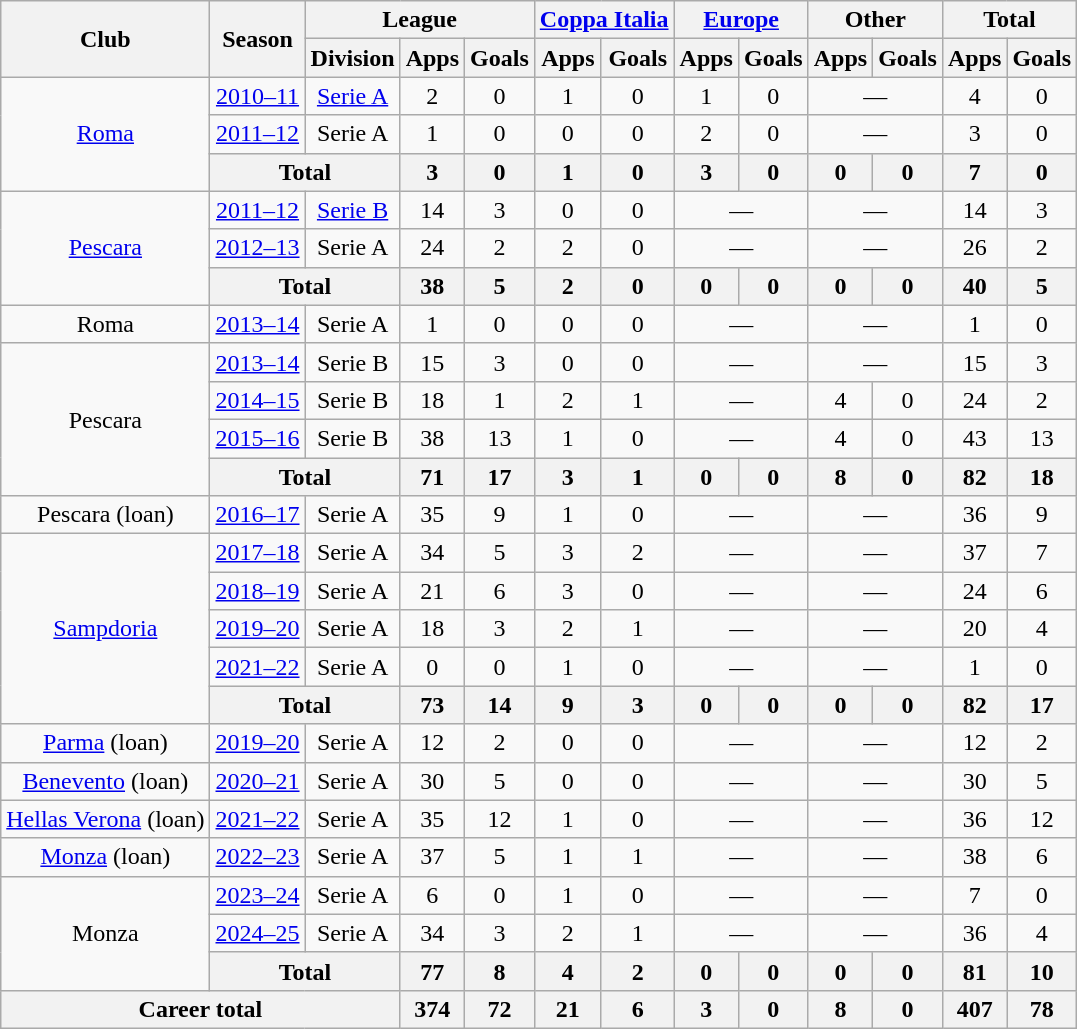<table class="wikitable" style="text-align:center">
<tr>
<th rowspan="2">Club</th>
<th rowspan="2">Season</th>
<th colspan="3">League</th>
<th colspan="2"><a href='#'>Coppa Italia</a></th>
<th colspan="2"><a href='#'>Europe</a></th>
<th colspan="2">Other</th>
<th colspan="2">Total</th>
</tr>
<tr>
<th>Division</th>
<th>Apps</th>
<th>Goals</th>
<th>Apps</th>
<th>Goals</th>
<th>Apps</th>
<th>Goals</th>
<th>Apps</th>
<th>Goals</th>
<th>Apps</th>
<th>Goals</th>
</tr>
<tr>
<td rowspan="3"><a href='#'>Roma</a></td>
<td><a href='#'>2010–11</a></td>
<td><a href='#'>Serie A</a></td>
<td>2</td>
<td>0</td>
<td>1</td>
<td>0</td>
<td>1</td>
<td>0</td>
<td colspan="2">—</td>
<td>4</td>
<td>0</td>
</tr>
<tr>
<td><a href='#'>2011–12</a></td>
<td>Serie A</td>
<td>1</td>
<td>0</td>
<td>0</td>
<td>0</td>
<td>2</td>
<td>0</td>
<td colspan="2">—</td>
<td>3</td>
<td>0</td>
</tr>
<tr>
<th colspan="2">Total</th>
<th>3</th>
<th>0</th>
<th>1</th>
<th>0</th>
<th>3</th>
<th>0</th>
<th>0</th>
<th>0</th>
<th>7</th>
<th>0</th>
</tr>
<tr>
<td rowspan="3"><a href='#'>Pescara</a></td>
<td><a href='#'>2011–12</a></td>
<td><a href='#'>Serie B</a></td>
<td>14</td>
<td>3</td>
<td>0</td>
<td>0</td>
<td colspan="2">—</td>
<td colspan="2">—</td>
<td>14</td>
<td>3</td>
</tr>
<tr>
<td><a href='#'>2012–13</a></td>
<td>Serie A</td>
<td>24</td>
<td>2</td>
<td>2</td>
<td>0</td>
<td colspan="2">—</td>
<td colspan="2">—</td>
<td>26</td>
<td>2</td>
</tr>
<tr>
<th colspan="2">Total</th>
<th>38</th>
<th>5</th>
<th>2</th>
<th>0</th>
<th>0</th>
<th>0</th>
<th>0</th>
<th>0</th>
<th>40</th>
<th>5</th>
</tr>
<tr>
<td>Roma</td>
<td><a href='#'>2013–14</a></td>
<td>Serie A</td>
<td>1</td>
<td>0</td>
<td>0</td>
<td>0</td>
<td colspan="2">—</td>
<td colspan="2">—</td>
<td>1</td>
<td>0</td>
</tr>
<tr>
<td rowspan="4">Pescara</td>
<td><a href='#'>2013–14</a></td>
<td>Serie B</td>
<td>15</td>
<td>3</td>
<td>0</td>
<td>0</td>
<td colspan="2">—</td>
<td colspan="2">—</td>
<td>15</td>
<td>3</td>
</tr>
<tr>
<td><a href='#'>2014–15</a></td>
<td>Serie B</td>
<td>18</td>
<td>1</td>
<td>2</td>
<td>1</td>
<td colspan="2">—</td>
<td>4</td>
<td>0</td>
<td>24</td>
<td>2</td>
</tr>
<tr>
<td><a href='#'>2015–16</a></td>
<td>Serie B</td>
<td>38</td>
<td>13</td>
<td>1</td>
<td>0</td>
<td colspan="2">—</td>
<td>4</td>
<td>0</td>
<td>43</td>
<td>13</td>
</tr>
<tr>
<th colspan="2">Total</th>
<th>71</th>
<th>17</th>
<th>3</th>
<th>1</th>
<th>0</th>
<th>0</th>
<th>8</th>
<th>0</th>
<th>82</th>
<th>18</th>
</tr>
<tr>
<td>Pescara (loan)</td>
<td><a href='#'>2016–17</a></td>
<td>Serie A</td>
<td>35</td>
<td>9</td>
<td>1</td>
<td>0</td>
<td colspan="2">—</td>
<td colspan="2">—</td>
<td>36</td>
<td>9</td>
</tr>
<tr>
<td rowspan="5"><a href='#'>Sampdoria</a></td>
<td><a href='#'>2017–18</a></td>
<td>Serie A</td>
<td>34</td>
<td>5</td>
<td>3</td>
<td>2</td>
<td colspan="2">—</td>
<td colspan="2">—</td>
<td>37</td>
<td>7</td>
</tr>
<tr>
<td><a href='#'>2018–19</a></td>
<td>Serie A</td>
<td>21</td>
<td>6</td>
<td>3</td>
<td>0</td>
<td colspan="2">—</td>
<td colspan="2">—</td>
<td>24</td>
<td>6</td>
</tr>
<tr>
<td><a href='#'>2019–20</a></td>
<td>Serie A</td>
<td>18</td>
<td>3</td>
<td>2</td>
<td>1</td>
<td colspan="2">—</td>
<td colspan="2">—</td>
<td>20</td>
<td>4</td>
</tr>
<tr>
<td><a href='#'>2021–22</a></td>
<td>Serie A</td>
<td>0</td>
<td>0</td>
<td>1</td>
<td>0</td>
<td colspan="2">—</td>
<td colspan="2">—</td>
<td>1</td>
<td>0</td>
</tr>
<tr>
<th colspan="2">Total</th>
<th>73</th>
<th>14</th>
<th>9</th>
<th>3</th>
<th>0</th>
<th>0</th>
<th>0</th>
<th>0</th>
<th>82</th>
<th>17</th>
</tr>
<tr>
<td><a href='#'>Parma</a> (loan)</td>
<td><a href='#'>2019–20</a></td>
<td>Serie A</td>
<td>12</td>
<td>2</td>
<td>0</td>
<td>0</td>
<td colspan="2">—</td>
<td colspan="2">—</td>
<td>12</td>
<td>2</td>
</tr>
<tr>
<td><a href='#'>Benevento</a> (loan)</td>
<td><a href='#'>2020–21</a></td>
<td>Serie A</td>
<td>30</td>
<td>5</td>
<td>0</td>
<td>0</td>
<td colspan="2">—</td>
<td colspan="2">—</td>
<td>30</td>
<td>5</td>
</tr>
<tr>
<td><a href='#'>Hellas Verona</a> (loan)</td>
<td><a href='#'>2021–22</a></td>
<td>Serie A</td>
<td>35</td>
<td>12</td>
<td>1</td>
<td>0</td>
<td colspan="2">—</td>
<td colspan="2">—</td>
<td>36</td>
<td>12</td>
</tr>
<tr>
<td><a href='#'>Monza</a> (loan)</td>
<td><a href='#'>2022–23</a></td>
<td>Serie A</td>
<td>37</td>
<td>5</td>
<td>1</td>
<td>1</td>
<td colspan="2">—</td>
<td colspan="2">—</td>
<td>38</td>
<td>6</td>
</tr>
<tr>
<td rowspan="3">Monza</td>
<td><a href='#'>2023–24</a></td>
<td>Serie A</td>
<td>6</td>
<td>0</td>
<td>1</td>
<td>0</td>
<td colspan="2">—</td>
<td colspan="2">—</td>
<td>7</td>
<td>0</td>
</tr>
<tr>
<td><a href='#'>2024–25</a></td>
<td>Serie A</td>
<td>34</td>
<td>3</td>
<td>2</td>
<td>1</td>
<td colspan="2">—</td>
<td colspan="2">—</td>
<td>36</td>
<td>4</td>
</tr>
<tr>
<th colspan="2">Total</th>
<th>77</th>
<th>8</th>
<th>4</th>
<th>2</th>
<th>0</th>
<th>0</th>
<th>0</th>
<th>0</th>
<th>81</th>
<th>10</th>
</tr>
<tr>
<th colspan="3">Career total</th>
<th>374</th>
<th>72</th>
<th>21</th>
<th>6</th>
<th>3</th>
<th>0</th>
<th>8</th>
<th>0</th>
<th>407</th>
<th>78</th>
</tr>
</table>
